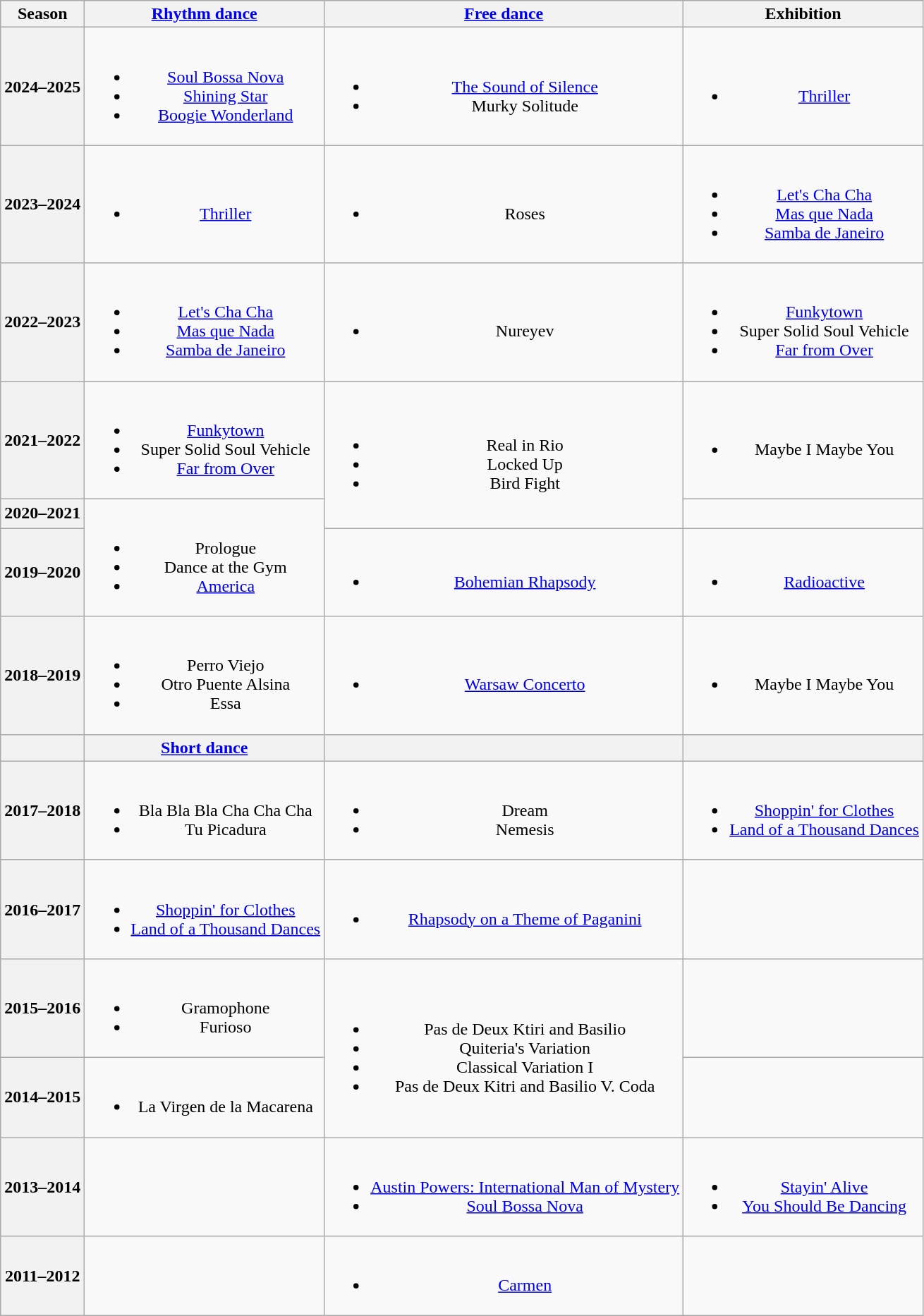<table class=wikitable style=text-align:center>
<tr>
<th>Season</th>
<th><a href='#'>Rhythm dance</a></th>
<th><a href='#'>Free dance</a></th>
<th>Exhibition</th>
</tr>
<tr>
<th>2024–2025 <br> </th>
<td><br><ul><li><a href='#'>Soul Bossa Nova</a> <br> </li><li><a href='#'>Shining Star</a> <br> </li><li><a href='#'>Boogie Wonderland</a> <br> </li></ul></td>
<td><br><ul><li><a href='#'>The Sound of Silence</a> <br> </li><li>Murky Solitude <br> </li></ul></td>
<td><br><ul><li><a href='#'>Thriller</a> <br></li></ul></td>
</tr>
<tr>
<th>2023–2024 <br></th>
<td><br><ul><li><a href='#'>Thriller</a> <br></li></ul></td>
<td><br><ul><li>Roses <br> </li></ul></td>
<td><br><ul><li><a href='#'>Let's Cha Cha</a> <br> </li><li><a href='#'>Mas que Nada</a> <br> </li><li><a href='#'>Samba de Janeiro</a> <br></li></ul></td>
</tr>
<tr>
<th>2022–2023 <br></th>
<td><br><ul><li> <a href='#'>Let's Cha Cha</a> <br> </li><li> <a href='#'>Mas que Nada</a> <br> </li><li> <a href='#'>Samba de Janeiro</a> <br></li></ul></td>
<td><br><ul><li>Nureyev <br> </li></ul></td>
<td><br><ul><li><a href='#'>Funkytown</a> <br> </li><li>Super Solid Soul Vehicle <br> </li><li><a href='#'>Far from Over</a> <br></li></ul></td>
</tr>
<tr>
<th>2021–2022 <br></th>
<td><br><ul><li> <a href='#'>Funkytown</a> <br> </li><li> Super Solid Soul Vehicle <br> </li><li> <a href='#'>Far from Over</a> <br></li></ul></td>
<td rowspan=2><br><ul><li>Real in Rio</li><li>Locked Up</li><li>Bird Fight <br> </li></ul></td>
<td><br><ul><li>Maybe I Maybe You <br></li></ul></td>
</tr>
<tr>
<th>2020–2021 <br></th>
<td rowspan=2><br><ul><li> Prologue</li><li> Dance at the Gym</li><li> <a href='#'>America</a> <br></li></ul></td>
<td></td>
</tr>
<tr>
<th>2019–2020 <br></th>
<td><br><ul><li><a href='#'>Bohemian Rhapsody</a> <br> </li></ul></td>
<td><br><ul><li><a href='#'>Radioactive</a> <br></li></ul></td>
</tr>
<tr>
<th>2018–2019 <br></th>
<td><br><ul><li> Perro Viejo</li><li> Otro Puente Alsina</li><li> Essa <br></li></ul></td>
<td><br><ul><li><a href='#'>Warsaw Concerto</a> <br></li></ul></td>
<td><br><ul><li>Maybe I Maybe You <br></li></ul></td>
</tr>
<tr>
<th></th>
<th><a href='#'>Short dance</a></th>
<th></th>
<th></th>
</tr>
<tr>
<th>2017–2018 <br></th>
<td><br><ul><li> Bla Bla Bla Cha Cha Cha <br></li><li> Tu Picadura <br></li></ul></td>
<td><br><ul><li>Dream <br></li><li>Nemesis <br></li></ul></td>
<td><br><ul><li> <a href='#'>Shoppin' for Clothes</a> <br></li><li> <a href='#'>Land of a Thousand Dances</a> <br></li></ul></td>
</tr>
<tr>
<th>2016–2017 <br></th>
<td><br><ul><li> <a href='#'>Shoppin' for Clothes</a> <br></li><li> <a href='#'>Land of a Thousand Dances</a> <br></li></ul></td>
<td><br><ul><li><a href='#'>Rhapsody on a Theme of Paganini</a> <br></li></ul></td>
<td></td>
</tr>
<tr>
<th>2015–2016 <br></th>
<td><br><ul><li> Gramophone <br></li><li> Furioso <br></li></ul></td>
<td rowspan=2><br><ul><li>Pas de Deux Ktiri and Basilio</li><li>Quiteria's Variation</li><li>Classical Variation I</li><li>Pas de Deux Kitri and Basilio V. Coda <br></li></ul></td>
<td></td>
</tr>
<tr>
<th>2014–2015 <br></th>
<td><br><ul><li>La Virgen de la Macarena <br></li></ul></td>
<td></td>
</tr>
<tr>
<th>2013–2014 <br></th>
<td></td>
<td><br><ul><li><a href='#'>Austin Powers: International Man of Mystery</a> <br></li><li><a href='#'>Soul Bossa Nova</a> <br> </li></ul></td>
<td><br><ul><li><a href='#'>Stayin' Alive</a></li><li><a href='#'>You Should Be Dancing</a> <br></li></ul></td>
</tr>
<tr>
<th>2011–2012</th>
<td></td>
<td><br><ul><li><a href='#'>Carmen</a> <br></li></ul></td>
<td></td>
</tr>
</table>
